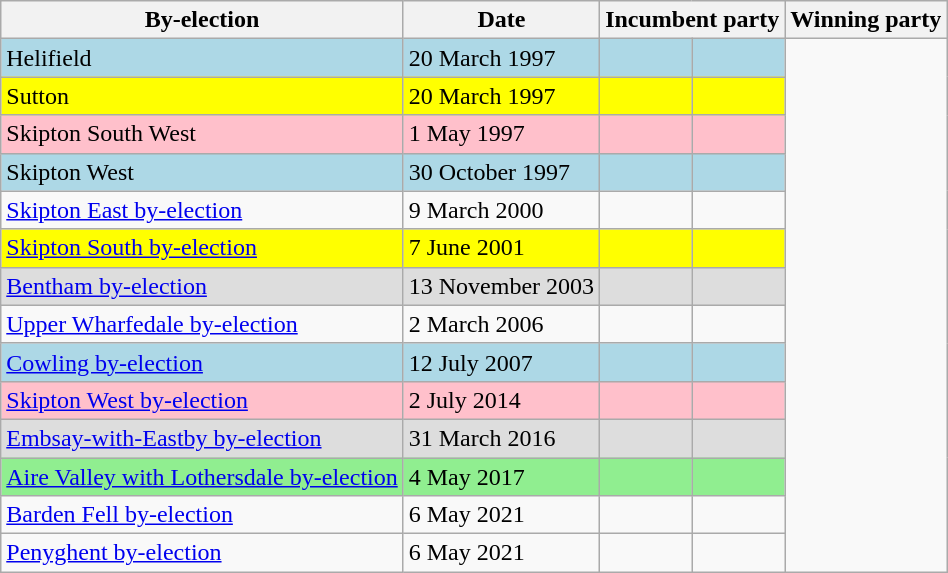<table class="wikitable">
<tr>
<th>By-election</th>
<th>Date</th>
<th colspan=2>Incumbent party</th>
<th colspan=2>Winning party</th>
</tr>
<tr bgcolor=lightblue>
<td>Helifield</td>
<td>20 March 1997</td>
<td></td>
<td></td>
</tr>
<tr bgcolor=yellow>
<td>Sutton</td>
<td>20 March 1997</td>
<td></td>
<td></td>
</tr>
<tr bgcolor=pink>
<td>Skipton South West</td>
<td>1 May 1997</td>
<td></td>
<td></td>
</tr>
<tr bgcolor=lightblue>
<td>Skipton West</td>
<td>30 October 1997</td>
<td></td>
<td></td>
</tr>
<tr>
<td><a href='#'>Skipton East by-election</a></td>
<td>9 March 2000</td>
<td></td>
<td></td>
</tr>
<tr bgcolor=yellow>
<td><a href='#'>Skipton South by-election</a></td>
<td>7 June 2001</td>
<td></td>
<td></td>
</tr>
<tr bgcolor=#dddddd>
<td><a href='#'>Bentham by-election</a></td>
<td>13 November 2003</td>
<td></td>
<td></td>
</tr>
<tr>
<td><a href='#'>Upper Wharfedale by-election</a></td>
<td>2 March 2006</td>
<td></td>
<td></td>
</tr>
<tr bgcolor=lightblue>
<td><a href='#'>Cowling by-election</a></td>
<td>12 July 2007</td>
<td></td>
<td></td>
</tr>
<tr bgcolor=pink>
<td><a href='#'>Skipton West by-election</a></td>
<td>2 July 2014</td>
<td></td>
<td></td>
</tr>
<tr bgcolor=#dddddd>
<td><a href='#'>Embsay-with-Eastby by-election</a></td>
<td>31 March 2016</td>
<td></td>
<td></td>
</tr>
<tr bgcolor=lightgreen>
<td><a href='#'>Aire Valley with Lothersdale by-election</a></td>
<td>4 May 2017</td>
<td></td>
<td></td>
</tr>
<tr>
<td><a href='#'>Barden Fell by-election</a></td>
<td>6 May 2021</td>
<td></td>
<td></td>
</tr>
<tr>
<td><a href='#'>Penyghent by-election</a></td>
<td>6 May 2021</td>
<td></td>
<td></td>
</tr>
</table>
